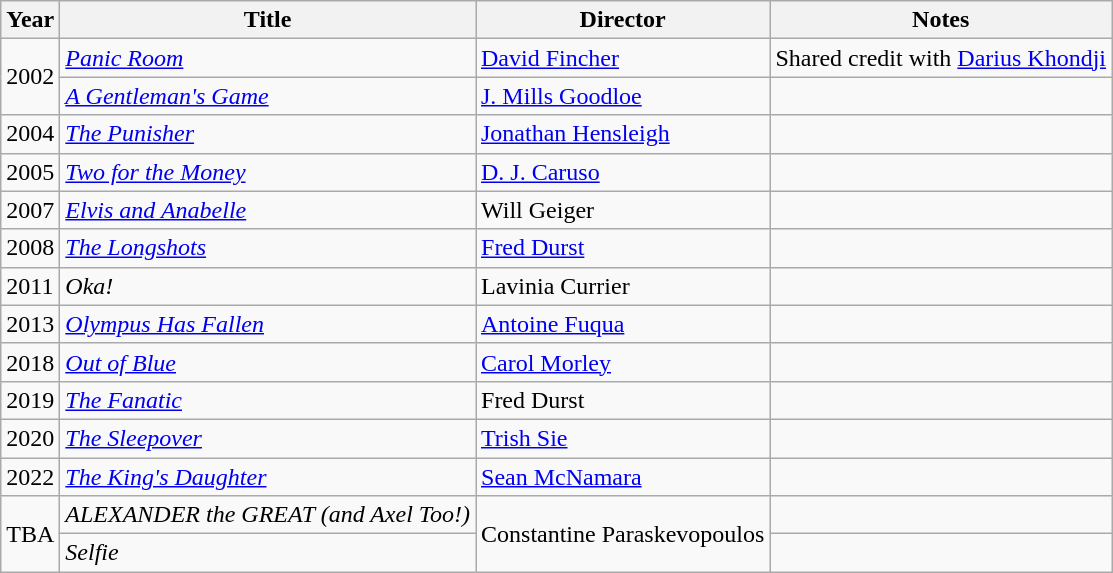<table class="wikitable">
<tr>
<th>Year</th>
<th>Title</th>
<th>Director</th>
<th>Notes</th>
</tr>
<tr>
<td rowspan=2>2002</td>
<td><em><a href='#'>Panic Room</a></em></td>
<td><a href='#'>David Fincher</a></td>
<td>Shared credit with <a href='#'>Darius Khondji</a></td>
</tr>
<tr>
<td><em><a href='#'>A Gentleman's Game</a></em></td>
<td><a href='#'>J. Mills Goodloe</a></td>
<td></td>
</tr>
<tr>
<td>2004</td>
<td><em><a href='#'>The Punisher</a></em></td>
<td><a href='#'>Jonathan Hensleigh</a></td>
<td></td>
</tr>
<tr>
<td>2005</td>
<td><em><a href='#'>Two for the Money</a></em></td>
<td><a href='#'>D. J. Caruso</a></td>
<td></td>
</tr>
<tr>
<td>2007</td>
<td><em><a href='#'>Elvis and Anabelle</a></em></td>
<td>Will Geiger</td>
<td></td>
</tr>
<tr>
<td>2008</td>
<td><em><a href='#'>The Longshots</a></em></td>
<td><a href='#'>Fred Durst</a></td>
<td></td>
</tr>
<tr>
<td>2011</td>
<td><em>Oka!</em></td>
<td>Lavinia Currier</td>
<td></td>
</tr>
<tr>
<td>2013</td>
<td><em><a href='#'>Olympus Has Fallen</a></em></td>
<td><a href='#'>Antoine Fuqua</a></td>
<td></td>
</tr>
<tr>
<td>2018</td>
<td><em><a href='#'>Out of Blue</a></em></td>
<td><a href='#'>Carol Morley</a></td>
<td></td>
</tr>
<tr>
<td>2019</td>
<td><em><a href='#'>The Fanatic</a></em></td>
<td>Fred Durst</td>
<td></td>
</tr>
<tr>
<td>2020</td>
<td><em><a href='#'>The Sleepover</a></em></td>
<td><a href='#'>Trish Sie</a></td>
<td></td>
</tr>
<tr>
<td>2022</td>
<td><em><a href='#'>The King's Daughter</a></em></td>
<td><a href='#'>Sean McNamara</a></td>
<td></td>
</tr>
<tr>
<td rowspan=2>TBA</td>
<td><em>ALEXANDER the GREAT (and Axel Too!)</em></td>
<td rowspan=2>Constantine Paraskevopoulos</td>
<td></td>
</tr>
<tr>
<td><em>Selfie</em></td>
<td></td>
</tr>
</table>
